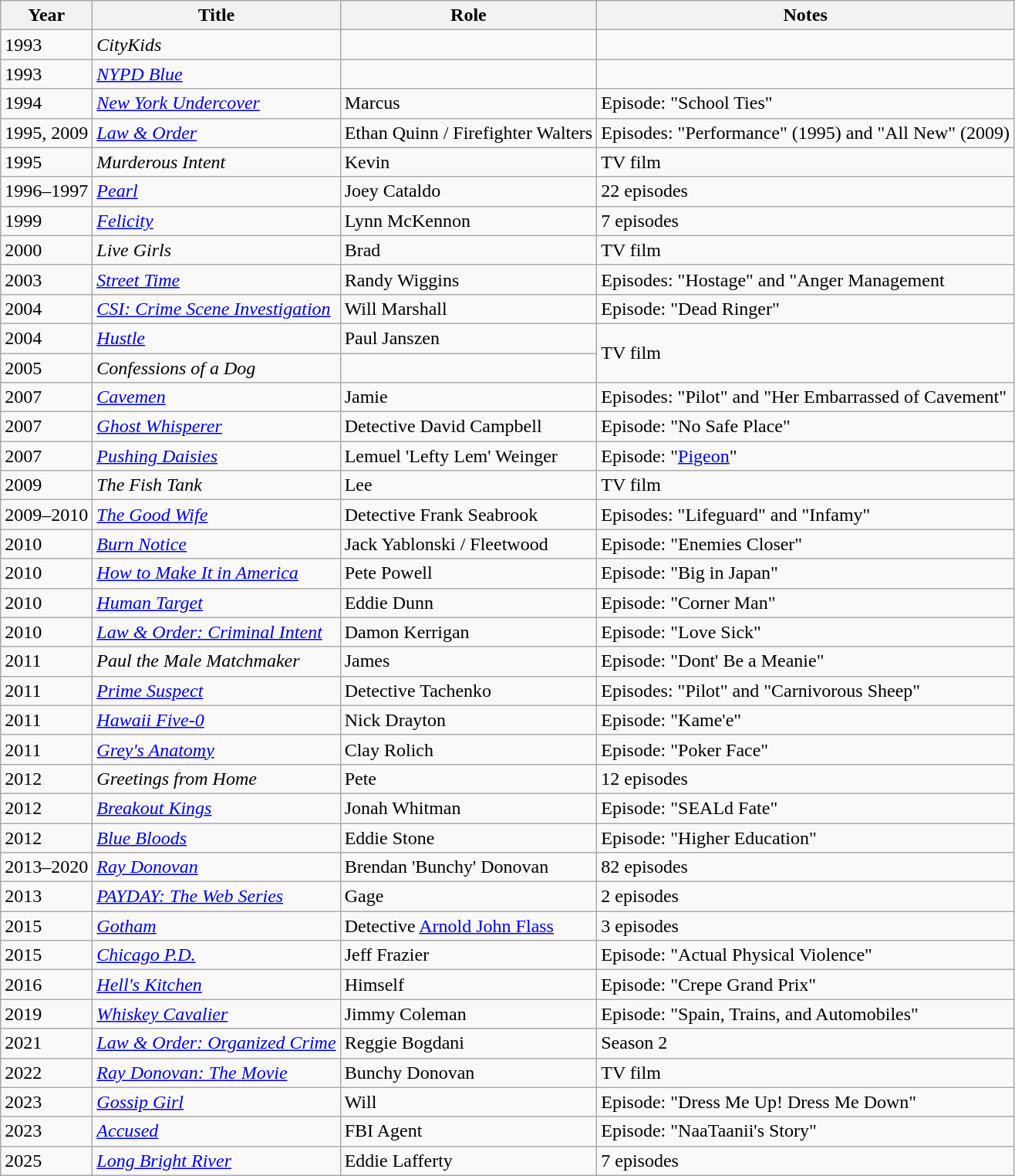<table class="wikitable sortable">
<tr>
<th>Year</th>
<th>Title</th>
<th>Role</th>
<th class=unsortable>Notes</th>
</tr>
<tr>
<td>1993</td>
<td><em>CityKids</em></td>
<td></td>
<td></td>
</tr>
<tr>
<td>1993</td>
<td><em><a href='#'>NYPD Blue</a></em></td>
<td></td>
<td></td>
</tr>
<tr>
<td>1994</td>
<td><em><a href='#'>New York Undercover</a></em></td>
<td>Marcus</td>
<td>Episode: "School Ties"</td>
</tr>
<tr>
<td>1995, 2009</td>
<td><em><a href='#'>Law & Order</a></em></td>
<td>Ethan Quinn / Firefighter Walters</td>
<td>Episodes: "Performance" (1995) and "All New" (2009)</td>
</tr>
<tr>
<td>1995</td>
<td><em>Murderous Intent</em></td>
<td>Kevin</td>
<td>TV film</td>
</tr>
<tr>
<td>1996–1997</td>
<td><em><a href='#'>Pearl</a></em></td>
<td>Joey Cataldo</td>
<td>22 episodes</td>
</tr>
<tr>
<td>1999</td>
<td><em><a href='#'>Felicity</a></em></td>
<td>Lynn McKennon</td>
<td>7 episodes</td>
</tr>
<tr>
<td>2000</td>
<td><em>Live Girls</em></td>
<td>Brad</td>
<td>TV film</td>
</tr>
<tr>
<td>2003</td>
<td><em><a href='#'>Street Time</a></em></td>
<td>Randy Wiggins</td>
<td>Episodes: "Hostage" and "Anger Management</td>
</tr>
<tr>
<td>2004</td>
<td><em><a href='#'>CSI: Crime Scene Investigation</a></em></td>
<td>Will Marshall</td>
<td>Episode: "Dead Ringer"</td>
</tr>
<tr>
<td>2004</td>
<td><em><a href='#'>Hustle</a></em></td>
<td>Paul Janszen</td>
<td rowspan=2>TV film</td>
</tr>
<tr>
<td>2005</td>
<td><em>Confessions of a Dog</em></td>
<td></td>
</tr>
<tr>
<td>2007</td>
<td><em><a href='#'>Cavemen</a></em></td>
<td>Jamie</td>
<td>Episodes: "Pilot" and "Her Embarrassed of Cavement"</td>
</tr>
<tr>
<td>2007</td>
<td><em><a href='#'>Ghost Whisperer</a></em></td>
<td>Detective David Campbell</td>
<td>Episode: "No Safe Place"</td>
</tr>
<tr>
<td>2007</td>
<td><em><a href='#'>Pushing Daisies</a></em></td>
<td>Lemuel 'Lefty Lem' Weinger</td>
<td>Episode: "<a href='#'>Pigeon</a>"</td>
</tr>
<tr>
<td>2009</td>
<td><em>The Fish Tank</em></td>
<td>Lee</td>
<td>TV film</td>
</tr>
<tr>
<td>2009–2010</td>
<td><em><a href='#'>The Good Wife</a></em></td>
<td>Detective Frank Seabrook</td>
<td>Episodes: "Lifeguard" and "Infamy"</td>
</tr>
<tr>
<td>2010</td>
<td><em><a href='#'>Burn Notice</a></em></td>
<td>Jack Yablonski / Fleetwood</td>
<td>Episode: "Enemies Closer"</td>
</tr>
<tr>
<td>2010</td>
<td><em><a href='#'>How to Make It in America</a></em></td>
<td>Pete Powell</td>
<td>Episode: "Big in Japan"</td>
</tr>
<tr>
<td>2010</td>
<td><em><a href='#'>Human Target</a></em></td>
<td>Eddie Dunn</td>
<td>Episode: "Corner Man"</td>
</tr>
<tr>
<td>2010</td>
<td><em><a href='#'>Law & Order: Criminal Intent</a></em></td>
<td>Damon Kerrigan</td>
<td>Episode: "Love Sick"</td>
</tr>
<tr>
<td>2011</td>
<td><em>Paul the Male Matchmaker</em></td>
<td>James</td>
<td>Episode: "Dont' Be a Meanie"</td>
</tr>
<tr>
<td>2011</td>
<td><em><a href='#'>Prime Suspect</a></em></td>
<td>Detective Tachenko</td>
<td>Episodes: "Pilot" and "Carnivorous Sheep"</td>
</tr>
<tr>
<td>2011</td>
<td><em><a href='#'>Hawaii Five-0</a></em></td>
<td>Nick Drayton</td>
<td>Episode: "Kame'e"</td>
</tr>
<tr>
<td>2011</td>
<td><em><a href='#'>Grey's Anatomy</a></em></td>
<td>Clay Rolich</td>
<td>Episode: "Poker Face"</td>
</tr>
<tr>
<td>2012</td>
<td><em>Greetings from Home</em></td>
<td>Pete</td>
<td>12 episodes</td>
</tr>
<tr>
<td>2012</td>
<td><em><a href='#'>Breakout Kings</a></em></td>
<td>Jonah Whitman</td>
<td>Episode: "SEALd Fate"</td>
</tr>
<tr>
<td>2012</td>
<td><em><a href='#'>Blue Bloods</a></em></td>
<td>Eddie Stone</td>
<td>Episode: "Higher Education"</td>
</tr>
<tr>
<td>2013–2020</td>
<td><em><a href='#'>Ray Donovan</a></em></td>
<td>Brendan 'Bunchy' Donovan</td>
<td>82 episodes</td>
</tr>
<tr>
<td>2013</td>
<td><em><a href='#'>PAYDAY: The Web Series</a></em></td>
<td>Gage</td>
<td>2 episodes</td>
</tr>
<tr>
<td>2015</td>
<td><em><a href='#'>Gotham</a></em></td>
<td>Detective <a href='#'>Arnold John Flass</a></td>
<td>3 episodes</td>
</tr>
<tr>
<td>2015</td>
<td><em><a href='#'>Chicago P.D.</a></em></td>
<td>Jeff Frazier</td>
<td>Episode: "Actual Physical Violence"</td>
</tr>
<tr>
<td>2016</td>
<td><em><a href='#'>Hell's Kitchen</a></em></td>
<td>Himself</td>
<td>Episode: "Crepe Grand Prix"</td>
</tr>
<tr>
<td>2019</td>
<td><em><a href='#'>Whiskey Cavalier</a></em></td>
<td>Jimmy Coleman</td>
<td>Episode: "Spain, Trains, and Automobiles"</td>
</tr>
<tr>
<td>2021</td>
<td><em><a href='#'>Law & Order: Organized Crime</a></em></td>
<td>Reggie Bogdani</td>
<td>Season 2</td>
</tr>
<tr>
<td>2022</td>
<td><em><a href='#'>Ray Donovan: The Movie</a></em></td>
<td>Bunchy Donovan</td>
<td>TV film</td>
</tr>
<tr>
<td>2023</td>
<td><em><a href='#'>Gossip Girl</a></em></td>
<td>Will</td>
<td>Episode: "Dress Me Up! Dress Me Down"</td>
</tr>
<tr>
<td>2023</td>
<td><em><a href='#'>Accused</a></em></td>
<td>FBI Agent</td>
<td>Episode: "NaaTaanii's Story"</td>
</tr>
<tr>
<td>2025</td>
<td><em><a href='#'>Long Bright River</a></em></td>
<td>Eddie Lafferty</td>
<td>7 episodes</td>
</tr>
</table>
